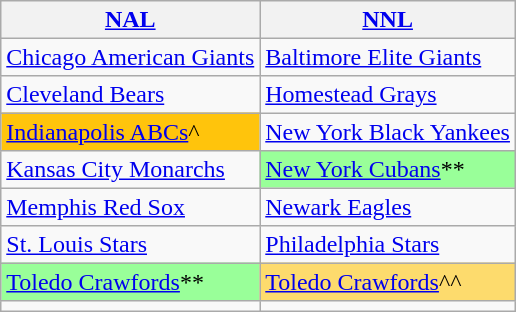<table class="wikitable" style="font-size:100%;line-height:1.1;">
<tr>
<th><a href='#'>NAL</a></th>
<th><a href='#'>NNL</a></th>
</tr>
<tr>
<td><a href='#'>Chicago American Giants</a></td>
<td><a href='#'>Baltimore Elite Giants</a></td>
</tr>
<tr>
<td><a href='#'>Cleveland Bears</a></td>
<td><a href='#'>Homestead Grays</a></td>
</tr>
<tr>
<td style="background-color: #FFC40C;"><a href='#'>Indianapolis ABCs</a>^</td>
<td><a href='#'>New York Black Yankees</a></td>
</tr>
<tr>
<td><a href='#'>Kansas City Monarchs</a></td>
<td style="background-color: #99FF99;"><a href='#'>New York Cubans</a>**</td>
</tr>
<tr>
<td><a href='#'>Memphis Red Sox</a></td>
<td><a href='#'>Newark Eagles</a></td>
</tr>
<tr>
<td><a href='#'>St. Louis Stars</a></td>
<td><a href='#'>Philadelphia Stars</a></td>
</tr>
<tr>
<td style="background-color: #99FF99;"><a href='#'>Toledo Crawfords</a>**</td>
<td style="background-color: #FDDB6D;"><a href='#'>Toledo Crawfords</a>^^</td>
</tr>
<tr>
<td></td>
<td></td>
</tr>
</table>
